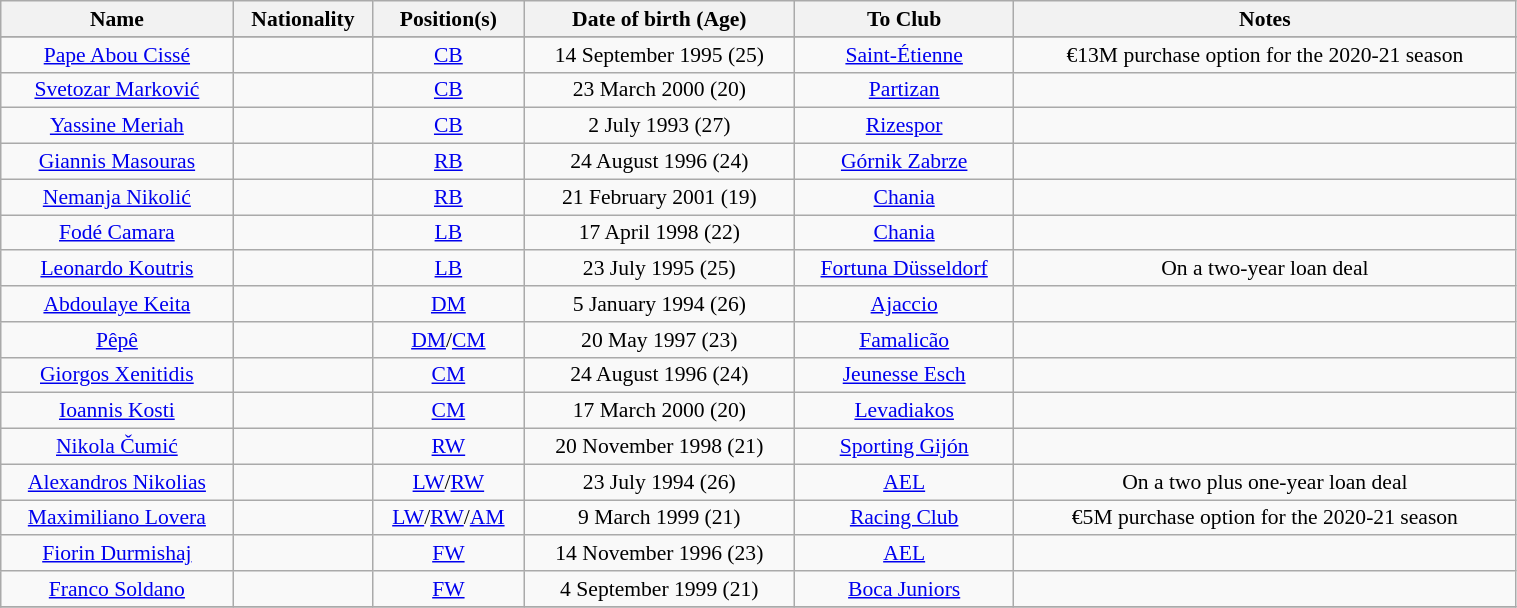<table class="wikitable" style="text-align:center; font-size:90%; width:80%;">
<tr>
<th style="text-align:center;">Name</th>
<th style="text-align:center;">Nationality</th>
<th style="text-align:center;">Position(s)</th>
<th style="text-align:center;">Date of birth (Age)</th>
<th style="text-align:center;">To Club</th>
<th style="text-align:center;">Notes</th>
</tr>
<tr>
</tr>
<tr>
<td><a href='#'>Pape Abou Cissé</a></td>
<td></td>
<td><a href='#'>CB</a></td>
<td>14 September 1995 (25)</td>
<td> <a href='#'>Saint-Étienne</a></td>
<td>€13M purchase option for the 2020-21 season</td>
</tr>
<tr>
<td><a href='#'>Svetozar Marković</a></td>
<td></td>
<td><a href='#'>CB</a></td>
<td>23 March 2000 (20)</td>
<td> <a href='#'>Partizan</a></td>
<td></td>
</tr>
<tr>
<td><a href='#'>Yassine Meriah</a></td>
<td></td>
<td><a href='#'>CB</a></td>
<td>2 July 1993 (27)</td>
<td> <a href='#'>Rizespor</a></td>
<td></td>
</tr>
<tr>
<td><a href='#'>Giannis Masouras</a></td>
<td></td>
<td><a href='#'>RB</a></td>
<td>24 August 1996 (24)</td>
<td> <a href='#'>Górnik Zabrze</a></td>
<td></td>
</tr>
<tr>
<td><a href='#'>Nemanja Nikolić</a></td>
<td></td>
<td><a href='#'>RB</a></td>
<td>21 February 2001 (19)</td>
<td> <a href='#'>Chania</a></td>
<td></td>
</tr>
<tr>
<td><a href='#'>Fodé Camara</a></td>
<td></td>
<td><a href='#'>LB</a></td>
<td>17 April 1998 (22)</td>
<td> <a href='#'>Chania</a></td>
<td></td>
</tr>
<tr>
<td><a href='#'>Leonardo Koutris</a></td>
<td></td>
<td><a href='#'>LB</a></td>
<td>23 July 1995 (25)</td>
<td> <a href='#'>Fortuna Düsseldorf</a></td>
<td>On a two-year loan deal</td>
</tr>
<tr>
<td><a href='#'>Abdoulaye Keita</a></td>
<td></td>
<td><a href='#'>DM</a></td>
<td>5 January 1994 (26)</td>
<td> <a href='#'>Ajaccio</a></td>
<td></td>
</tr>
<tr>
<td><a href='#'>Pêpê</a></td>
<td></td>
<td><a href='#'>DM</a>/<a href='#'>CM</a></td>
<td>20 May 1997 (23)</td>
<td> <a href='#'>Famalicão</a></td>
<td></td>
</tr>
<tr>
<td><a href='#'>Giorgos Xenitidis</a></td>
<td></td>
<td><a href='#'>CM</a></td>
<td>24 August 1996 (24)</td>
<td> <a href='#'>Jeunesse Esch</a></td>
<td></td>
</tr>
<tr>
<td><a href='#'>Ioannis Kosti</a></td>
<td></td>
<td><a href='#'>CM</a></td>
<td>17 March 2000 (20)</td>
<td> <a href='#'>Levadiakos</a></td>
<td></td>
</tr>
<tr>
<td><a href='#'>Nikola Čumić</a></td>
<td></td>
<td><a href='#'>RW</a></td>
<td>20 November 1998 (21)</td>
<td> <a href='#'>Sporting Gijón</a></td>
<td></td>
</tr>
<tr>
<td><a href='#'>Alexandros Nikolias</a></td>
<td></td>
<td><a href='#'>LW</a>/<a href='#'>RW</a></td>
<td>23 July 1994 (26)</td>
<td> <a href='#'>AEL</a></td>
<td>On a two plus one-year loan deal</td>
</tr>
<tr>
<td><a href='#'>Maximiliano Lovera</a></td>
<td></td>
<td><a href='#'>LW</a>/<a href='#'>RW</a>/<a href='#'>AM</a></td>
<td>9 March 1999 (21)</td>
<td> <a href='#'>Racing Club</a></td>
<td>€5M purchase option for the 2020-21 season</td>
</tr>
<tr>
<td><a href='#'>Fiorin Durmishaj</a></td>
<td></td>
<td><a href='#'>FW</a></td>
<td>14 November 1996 (23)</td>
<td> <a href='#'>AEL</a></td>
<td></td>
</tr>
<tr>
<td><a href='#'>Franco Soldano</a></td>
<td></td>
<td><a href='#'>FW</a></td>
<td>4 September 1999 (21)</td>
<td> <a href='#'>Boca Juniors</a></td>
<td></td>
</tr>
<tr>
</tr>
</table>
